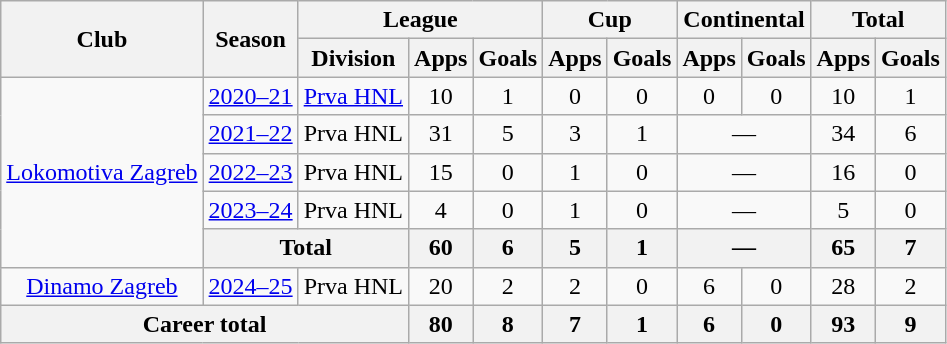<table class="wikitable" style="text-align:center">
<tr>
<th rowspan="2">Club</th>
<th rowspan="2">Season</th>
<th colspan="3">League</th>
<th colspan="2">Cup</th>
<th colspan="2">Continental</th>
<th colspan="2">Total</th>
</tr>
<tr>
<th>Division</th>
<th>Apps</th>
<th>Goals</th>
<th>Apps</th>
<th>Goals</th>
<th>Apps</th>
<th>Goals</th>
<th>Apps</th>
<th>Goals</th>
</tr>
<tr>
<td rowspan="5"><a href='#'>Lokomotiva Zagreb</a></td>
<td><a href='#'>2020–21</a></td>
<td><a href='#'>Prva HNL</a></td>
<td>10</td>
<td>1</td>
<td>0</td>
<td>0</td>
<td>0</td>
<td>0</td>
<td>10</td>
<td>1</td>
</tr>
<tr>
<td><a href='#'>2021–22</a></td>
<td>Prva HNL</td>
<td>31</td>
<td>5</td>
<td>3</td>
<td>1</td>
<td colspan="2">—</td>
<td>34</td>
<td>6</td>
</tr>
<tr>
<td><a href='#'>2022–23</a></td>
<td>Prva HNL</td>
<td>15</td>
<td>0</td>
<td>1</td>
<td>0</td>
<td colspan="2">—</td>
<td>16</td>
<td>0</td>
</tr>
<tr>
<td><a href='#'>2023–24</a></td>
<td>Prva HNL</td>
<td>4</td>
<td>0</td>
<td>1</td>
<td>0</td>
<td colspan="2">—</td>
<td>5</td>
<td>0</td>
</tr>
<tr>
<th colspan="2">Total</th>
<th>60</th>
<th>6</th>
<th>5</th>
<th>1</th>
<th colspan="2">—</th>
<th>65</th>
<th>7</th>
</tr>
<tr>
<td><a href='#'>Dinamo Zagreb</a></td>
<td><a href='#'>2024–25</a></td>
<td>Prva HNL</td>
<td>20</td>
<td>2</td>
<td>2</td>
<td>0</td>
<td>6</td>
<td>0</td>
<td>28</td>
<td>2</td>
</tr>
<tr>
<th colspan="3">Career total</th>
<th>80</th>
<th>8</th>
<th>7</th>
<th>1</th>
<th>6</th>
<th>0</th>
<th>93</th>
<th>9</th>
</tr>
</table>
